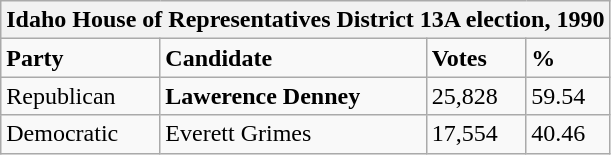<table class="wikitable">
<tr>
<th colspan="4">Idaho House of Representatives District 13A election, 1990</th>
</tr>
<tr>
<td><strong>Party</strong></td>
<td><strong>Candidate</strong></td>
<td><strong>Votes</strong></td>
<td><strong>%</strong></td>
</tr>
<tr>
<td>Republican</td>
<td><strong>Lawerence Denney</strong></td>
<td>25,828</td>
<td>59.54</td>
</tr>
<tr>
<td>Democratic</td>
<td>Everett Grimes</td>
<td>17,554</td>
<td>40.46</td>
</tr>
</table>
